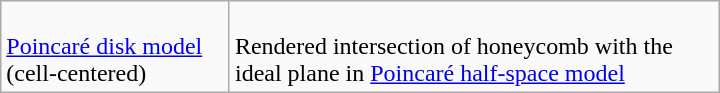<table class=wikitable width=480>
<tr>
<td><br><a href='#'>Poincaré disk model</a> (cell-centered)<br></td>
<td><br>Rendered intersection of honeycomb with the ideal plane in <a href='#'>Poincaré half-space model</a></td>
</tr>
</table>
